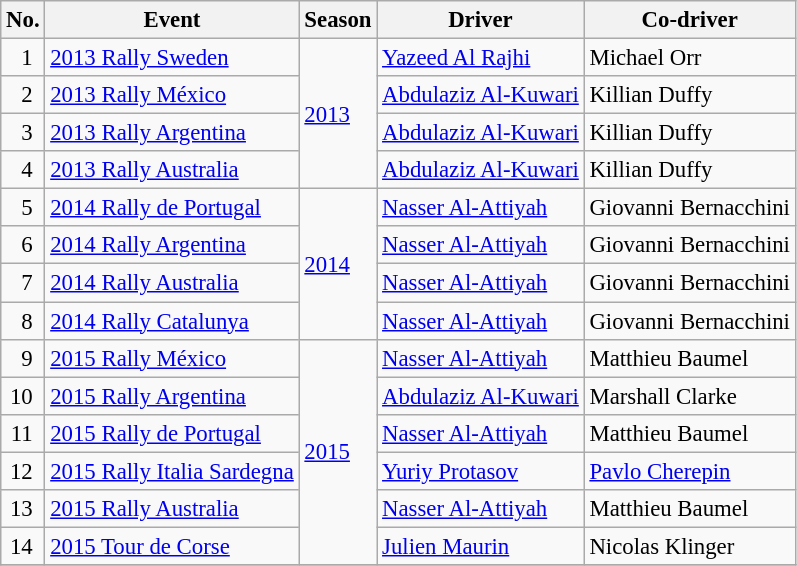<table class="wikitable" style="font-size: 95%; ">
<tr>
<th>No.</th>
<th>Event</th>
<th>Season</th>
<th>Driver</th>
<th>Co-driver</th>
</tr>
<tr>
<td align="right" style="padding-right: 0.5em;">1</td>
<td> <a href='#'>2013 Rally Sweden</a></td>
<td rowspan="4"><a href='#'>2013</a></td>
<td> <a href='#'>Yazeed Al Rajhi</a></td>
<td> Michael Orr</td>
</tr>
<tr>
<td align="right" style="padding-right: 0.5em;">2</td>
<td> <a href='#'>2013 Rally México</a></td>
<td> <a href='#'>Abdulaziz Al-Kuwari</a></td>
<td> Killian Duffy</td>
</tr>
<tr>
<td align="right" style="padding-right: 0.5em;">3</td>
<td> <a href='#'>2013 Rally Argentina</a></td>
<td> <a href='#'>Abdulaziz Al-Kuwari</a></td>
<td> Killian Duffy</td>
</tr>
<tr>
<td align="right" style="padding-right: 0.5em;">4</td>
<td> <a href='#'>2013 Rally Australia</a></td>
<td> <a href='#'>Abdulaziz Al-Kuwari</a></td>
<td> Killian Duffy</td>
</tr>
<tr>
<td align="right" style="padding-right: 0.5em;">5</td>
<td> <a href='#'>2014 Rally de Portugal</a></td>
<td rowspan="4"><a href='#'>2014</a></td>
<td> <a href='#'>Nasser Al-Attiyah</a></td>
<td> Giovanni Bernacchini</td>
</tr>
<tr>
<td align="right" style="padding-right: 0.5em;">6</td>
<td> <a href='#'>2014 Rally Argentina</a></td>
<td> <a href='#'>Nasser Al-Attiyah</a></td>
<td> Giovanni Bernacchini</td>
</tr>
<tr>
<td align="right" style="padding-right: 0.5em;">7</td>
<td> <a href='#'>2014 Rally Australia</a></td>
<td> <a href='#'>Nasser Al-Attiyah</a></td>
<td> Giovanni Bernacchini</td>
</tr>
<tr>
<td align="right" style="padding-right: 0.5em;">8</td>
<td> <a href='#'>2014 Rally Catalunya</a></td>
<td> <a href='#'>Nasser Al-Attiyah</a></td>
<td> Giovanni Bernacchini</td>
</tr>
<tr>
<td align="right" style="padding-right: 0.5em;">9</td>
<td> <a href='#'>2015 Rally México</a></td>
<td rowspan="6"><a href='#'>2015</a></td>
<td> <a href='#'>Nasser Al-Attiyah</a></td>
<td> Matthieu Baumel</td>
</tr>
<tr>
<td align="right" style="padding-right: 0.5em;">10</td>
<td> <a href='#'>2015 Rally Argentina</a></td>
<td> <a href='#'>Abdulaziz Al-Kuwari</a></td>
<td> Marshall Clarke</td>
</tr>
<tr>
<td align="right" style="padding-right: 0.5em;">11</td>
<td> <a href='#'>2015 Rally de Portugal</a></td>
<td> <a href='#'>Nasser Al-Attiyah</a></td>
<td> Matthieu Baumel</td>
</tr>
<tr>
<td align="right" style="padding-right: 0.5em;">12</td>
<td> <a href='#'>2015 Rally Italia Sardegna</a></td>
<td> <a href='#'>Yuriy Protasov</a></td>
<td> <a href='#'>Pavlo Cherepin</a></td>
</tr>
<tr>
<td align="right" style="padding-right: 0.5em;">13</td>
<td> <a href='#'>2015 Rally Australia</a></td>
<td> <a href='#'>Nasser Al-Attiyah</a></td>
<td> Matthieu Baumel</td>
</tr>
<tr>
<td align="right" style="padding-right: 0.5em;">14</td>
<td> <a href='#'>2015 Tour de Corse</a></td>
<td> <a href='#'>Julien Maurin</a></td>
<td> Nicolas Klinger</td>
</tr>
<tr>
</tr>
</table>
